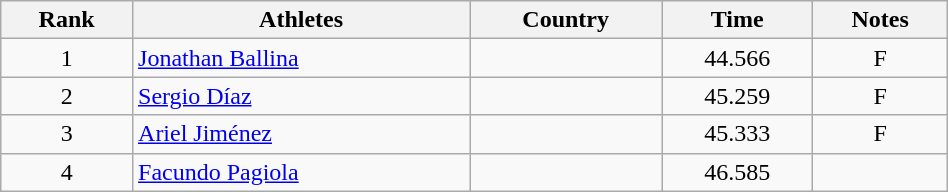<table class="wikitable" width=50% style="text-align:center">
<tr>
<th>Rank</th>
<th>Athletes</th>
<th>Country</th>
<th>Time</th>
<th>Notes</th>
</tr>
<tr>
<td>1</td>
<td align=left><a href='#'>Jonathan Ballina</a></td>
<td align=left></td>
<td>44.566</td>
<td>F</td>
</tr>
<tr>
<td>2</td>
<td align=left><a href='#'>Sergio Díaz</a></td>
<td align=left></td>
<td>45.259</td>
<td>F</td>
</tr>
<tr>
<td>3</td>
<td align=left><a href='#'>Ariel Jiménez</a></td>
<td align=left></td>
<td>45.333</td>
<td>F</td>
</tr>
<tr>
<td>4</td>
<td align=left><a href='#'>Facundo Pagiola</a></td>
<td align=left></td>
<td>46.585</td>
<td></td>
</tr>
</table>
